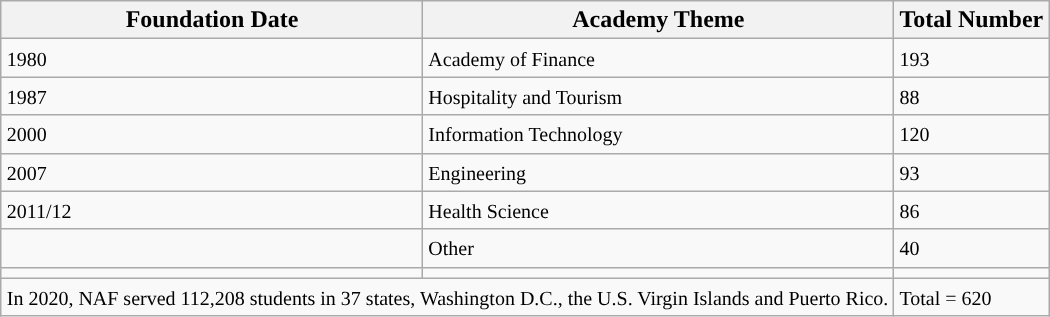<table class="wikitable" style="margin-left: auto; margin-right: auto; border: none;">
<tr>
<th>Foundation Date</th>
<th>Academy Theme</th>
<th>Total Number</th>
</tr>
<tr>
<td><small>1980</small></td>
<td><small>Academy of Finance</small></td>
<td><small>193</small></td>
</tr>
<tr>
<td><small>1987</small></td>
<td><small>Hospitality and Tourism</small></td>
<td><small>88</small></td>
</tr>
<tr>
<td><small>2000</small></td>
<td><small>Information Technology</small></td>
<td><small>120</small></td>
</tr>
<tr>
<td><small>2007</small></td>
<td><small>Engineering</small></td>
<td><small>93</small></td>
</tr>
<tr>
<td><small>2011/12</small></td>
<td><small>Health Science</small></td>
<td><small>86</small></td>
</tr>
<tr>
<td></td>
<td><small>Other</small></td>
<td><small>40</small></td>
</tr>
<tr>
<td></td>
<td></td>
<td></td>
</tr>
<tr>
<td colspan="2"><small>In 2020, NAF served 112,208 students in 37 states, Washington D.C., the U.S. Virgin Islands and Puerto Rico.</small></td>
<td><small>Total = 620</small></td>
</tr>
</table>
